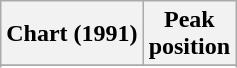<table class="wikitable sortable">
<tr>
<th>Chart (1991)</th>
<th>Peak<br>position</th>
</tr>
<tr>
</tr>
<tr>
</tr>
</table>
